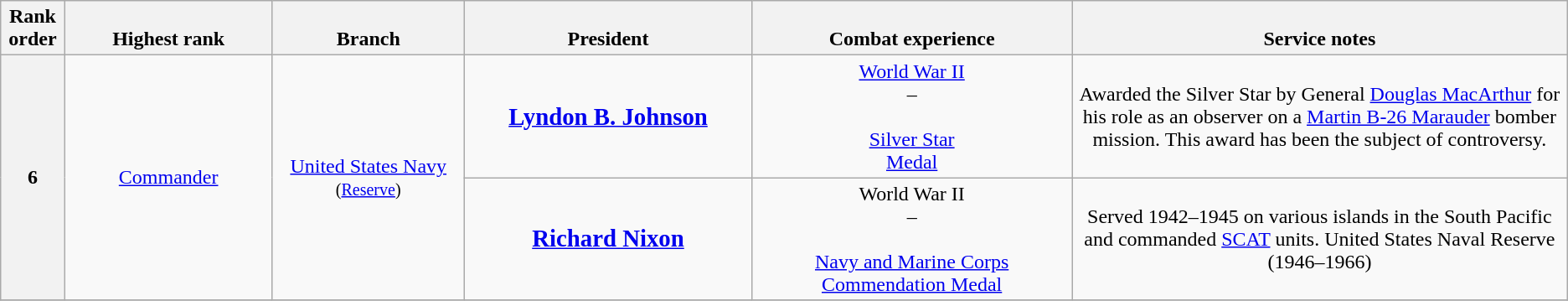<table class=wikitable style="text-align:center;">
<tr style="vertical-align:bottom;">
<th width="4%">Rank order</th>
<th width="13%">Highest rank</th>
<th width="12%">Branch</th>
<th width="18%">President</th>
<th width="20%">Combat experience</th>
<th width="31%">Service notes</th>
</tr>
<tr>
<th rowspan=2>6</th>
<td rowspan=2><a href='#'>Commander</a></td>
<td rowspan=2><a href='#'>United States Navy</a><br><small>(<a href='#'>Reserve</a>)</small></td>
<td><big><strong><a href='#'>Lyndon B. Johnson</a></strong></big></td>
<td><a href='#'>World War II</a><br>–<br><br><a href='#'>Silver Star<br>Medal</a></td>
<td>Awarded the Silver Star by General <a href='#'>Douglas MacArthur</a> for his role as an observer on a <a href='#'>Martin B-26 Marauder</a> bomber mission. This award has been the subject of controversy.</td>
</tr>
<tr>
<td><big><strong><a href='#'>Richard Nixon</a></strong></big></td>
<td>World War II<br>–<br><br><a href='#'>Navy and Marine Corps Commendation Medal</a></td>
<td>Served 1942–1945 on various islands in the South Pacific and commanded <a href='#'>SCAT</a> units. United States Naval Reserve (1946–1966)</td>
</tr>
<tr>
</tr>
</table>
